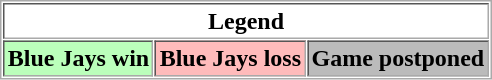<table align="center" border="1" cellpadding="2" cellspacing="1" style="border:1px solid #aaa">
<tr>
<th colspan="3">Legend</th>
</tr>
<tr>
<th style="background:#bfb;">Blue Jays win</th>
<th style="background:#fbb;">Blue Jays loss</th>
<th style="background:#bbb;">Game postponed</th>
</tr>
</table>
